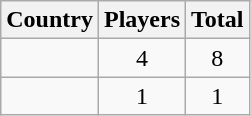<table class="sortable wikitable" style="text-align: center">
<tr>
<th>Country</th>
<th>Players</th>
<th>Total</th>
</tr>
<tr>
<td align=left></td>
<td>4</td>
<td>8</td>
</tr>
<tr>
<td align=left></td>
<td>1</td>
<td>1</td>
</tr>
</table>
